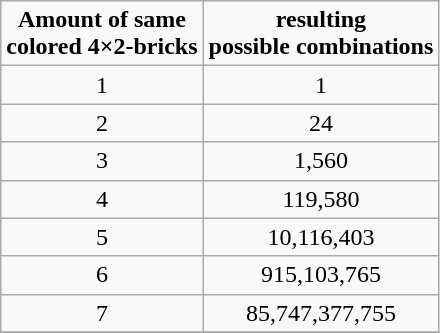<table class="wikitable left" style="text-align:center">
<tr>
<td class="background: #DDF;"><strong>Amount of same<br>colored 4×2-bricks</strong></td>
<td class="background: #DDF;"><strong>resulting<br>possible combinations</strong></td>
</tr>
<tr>
<td>1</td>
<td>1</td>
</tr>
<tr>
<td>2</td>
<td>24</td>
</tr>
<tr>
<td>3</td>
<td>1,560</td>
</tr>
<tr>
<td>4</td>
<td>119,580</td>
</tr>
<tr>
<td>5</td>
<td>10,116,403</td>
</tr>
<tr>
<td>6</td>
<td>915,103,765</td>
</tr>
<tr>
<td>7</td>
<td>85,747,377,755</td>
</tr>
<tr>
</tr>
</table>
